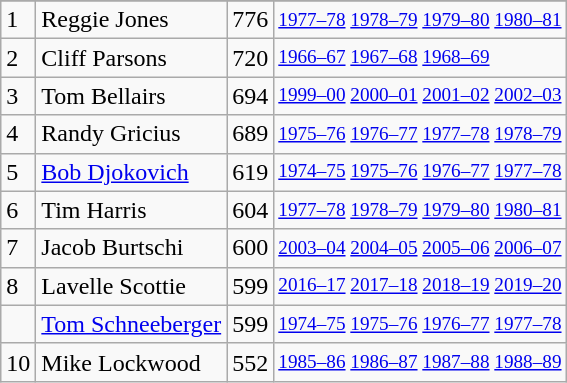<table class="wikitable">
<tr>
</tr>
<tr>
<td>1</td>
<td>Reggie Jones</td>
<td>776</td>
<td style="font-size:80%;"><a href='#'>1977–78</a> <a href='#'>1978–79</a> <a href='#'>1979–80</a> <a href='#'>1980–81</a></td>
</tr>
<tr>
<td>2</td>
<td>Cliff Parsons</td>
<td>720</td>
<td style="font-size:80%;"><a href='#'>1966–67</a> <a href='#'>1967–68</a> <a href='#'>1968–69</a></td>
</tr>
<tr>
<td>3</td>
<td>Tom Bellairs</td>
<td>694</td>
<td style="font-size:80%;"><a href='#'>1999–00</a> <a href='#'>2000–01</a> <a href='#'>2001–02</a> <a href='#'>2002–03</a></td>
</tr>
<tr>
<td>4</td>
<td>Randy Gricius</td>
<td>689</td>
<td style="font-size:80%;"><a href='#'>1975–76</a> <a href='#'>1976–77</a> <a href='#'>1977–78</a> <a href='#'>1978–79</a></td>
</tr>
<tr>
<td>5</td>
<td><a href='#'>Bob Djokovich</a></td>
<td>619</td>
<td style="font-size:80%;"><a href='#'>1974–75</a> <a href='#'>1975–76</a> <a href='#'>1976–77</a> <a href='#'>1977–78</a></td>
</tr>
<tr>
<td>6</td>
<td>Tim Harris</td>
<td>604</td>
<td style="font-size:80%;"><a href='#'>1977–78</a> <a href='#'>1978–79</a> <a href='#'>1979–80</a> <a href='#'>1980–81</a></td>
</tr>
<tr>
<td>7</td>
<td>Jacob Burtschi</td>
<td>600</td>
<td style="font-size:80%;"><a href='#'>2003–04</a> <a href='#'>2004–05</a> <a href='#'>2005–06</a> <a href='#'>2006–07</a></td>
</tr>
<tr>
<td>8</td>
<td>Lavelle Scottie</td>
<td>599</td>
<td style="font-size:80%;"><a href='#'>2016–17</a> <a href='#'>2017–18</a> <a href='#'>2018–19</a> <a href='#'>2019–20</a></td>
</tr>
<tr>
<td></td>
<td><a href='#'>Tom Schneeberger</a></td>
<td>599</td>
<td style="font-size:80%;"><a href='#'>1974–75</a> <a href='#'>1975–76</a> <a href='#'>1976–77</a> <a href='#'>1977–78</a></td>
</tr>
<tr>
<td>10</td>
<td>Mike Lockwood</td>
<td>552</td>
<td style="font-size:80%;"><a href='#'>1985–86</a> <a href='#'>1986–87</a> <a href='#'>1987–88</a> <a href='#'>1988–89</a></td>
</tr>
</table>
